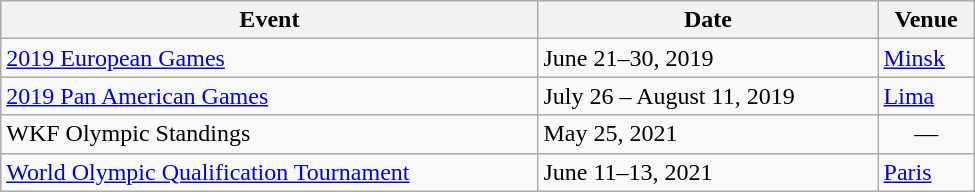<table class="wikitable" width=650>
<tr>
<th>Event</th>
<th>Date</th>
<th>Venue</th>
</tr>
<tr>
<td><a href='#'>2019 European Games</a></td>
<td>June 21–30, 2019</td>
<td> <a href='#'>Minsk</a></td>
</tr>
<tr>
<td><a href='#'>2019 Pan American Games</a></td>
<td>July 26 – August 11, 2019</td>
<td> <a href='#'>Lima</a></td>
</tr>
<tr>
<td>WKF Olympic Standings</td>
<td>May 25, 2021</td>
<td align="center">—</td>
</tr>
<tr>
<td><a href='#'>World Olympic Qualification Tournament</a></td>
<td>June 11–13, 2021</td>
<td> <a href='#'>Paris</a></td>
</tr>
</table>
